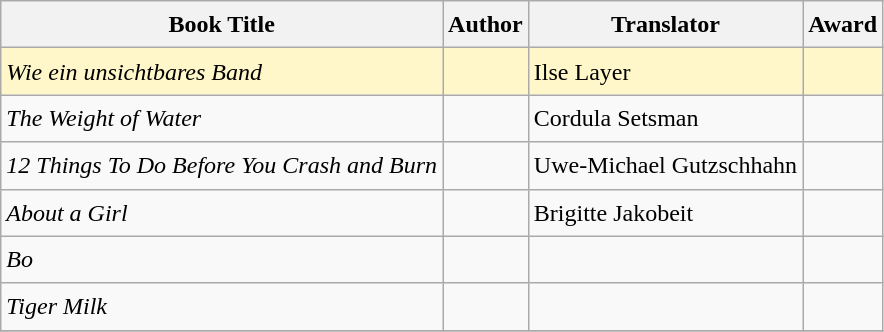<table class="wikitable sortable mw-collapsible" style="font-size:1.00em; line-height:1.5em;">
<tr>
<th scope="col">Book Title</th>
<th scope="col">Author</th>
<th scope="col">Translator</th>
<th scope="col">Award</th>
</tr>
<tr style="background:#fff7c9">
<td><em>Wie ein unsichtbares Band</em></td>
<td></td>
<td>Ilse Layer</td>
<td></td>
</tr>
<tr>
<td><em>The Weight of Water</em></td>
<td></td>
<td>Cordula Setsman</td>
<td></td>
</tr>
<tr>
<td><em>12 Things To Do Before You Crash and Burn</em></td>
<td></td>
<td>Uwe-Michael Gutzschhahn</td>
<td></td>
</tr>
<tr>
<td><em>About a Girl</em></td>
<td></td>
<td>Brigitte Jakobeit</td>
<td></td>
</tr>
<tr>
<td><em>Bo</em></td>
<td></td>
<td></td>
<td></td>
</tr>
<tr>
<td><em>Tiger Milk</em></td>
<td></td>
<td></td>
<td></td>
</tr>
<tr style="background:#fff7c9">
</tr>
</table>
